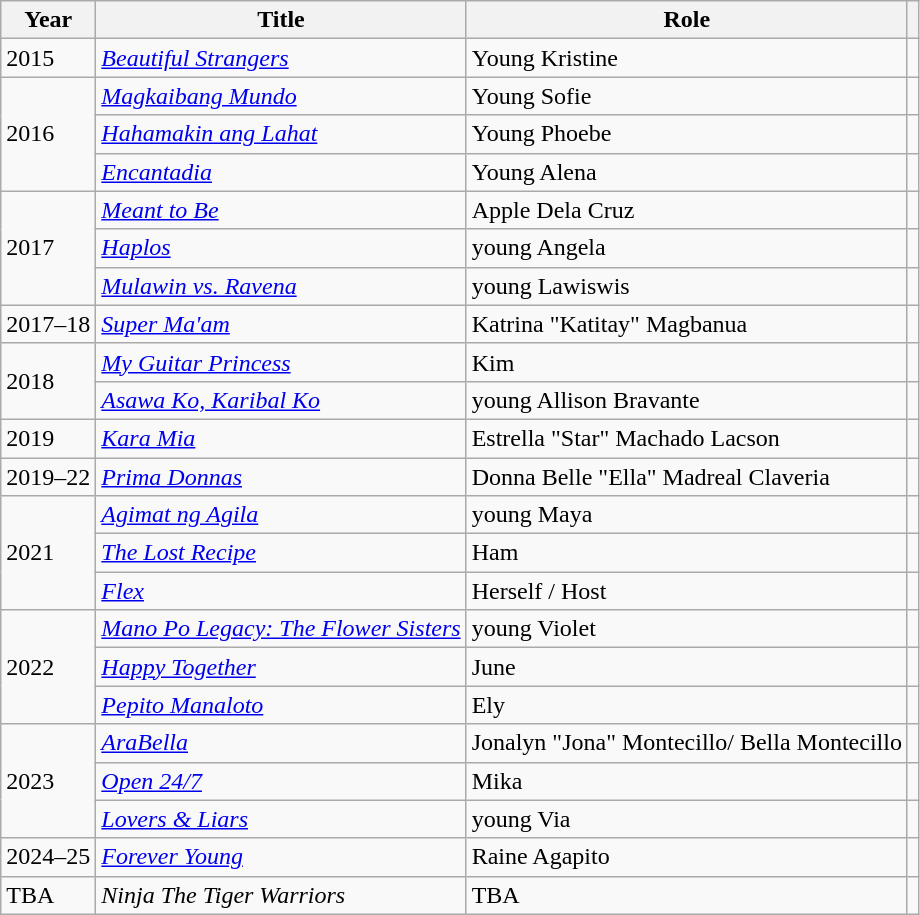<table class="wikitable sortable plainrowheaders">
<tr>
<th>Year</th>
<th>Title</th>
<th>Role</th>
<th></th>
</tr>
<tr>
<td>2015</td>
<td><em><a href='#'>Beautiful Strangers</a></em></td>
<td>Young Kristine</td>
<td></td>
</tr>
<tr>
<td rowspan="3">2016</td>
<td><em><a href='#'>Magkaibang Mundo</a></em></td>
<td>Young Sofie</td>
<td></td>
</tr>
<tr>
<td><em><a href='#'>Hahamakin ang Lahat</a></em></td>
<td>Young Phoebe</td>
<td></td>
</tr>
<tr>
<td><em><a href='#'>Encantadia</a></em></td>
<td>Young Alena</td>
<td></td>
</tr>
<tr>
<td rowspan="3">2017</td>
<td><em><a href='#'>Meant to Be</a></em></td>
<td>Apple Dela Cruz</td>
<td></td>
</tr>
<tr>
<td><em><a href='#'>Haplos</a></em></td>
<td>young Angela</td>
<td></td>
</tr>
<tr>
<td><em><a href='#'>Mulawin vs. Ravena</a></em></td>
<td>young Lawiswis</td>
<td></td>
</tr>
<tr>
<td>2017–18</td>
<td><em><a href='#'>Super Ma'am</a></em></td>
<td>Katrina "Katitay" Magbanua</td>
<td></td>
</tr>
<tr>
<td rowspan="2">2018</td>
<td><em><a href='#'>My Guitar Princess</a></em></td>
<td>Kim</td>
<td></td>
</tr>
<tr>
<td><em><a href='#'>Asawa Ko, Karibal Ko</a></em></td>
<td>young Allison Bravante</td>
<td></td>
</tr>
<tr>
<td>2019</td>
<td><em><a href='#'>Kara Mia</a></em></td>
<td>Estrella "Star" Machado Lacson</td>
<td></td>
</tr>
<tr>
<td>2019–22</td>
<td><em><a href='#'>Prima Donnas</a></em></td>
<td>Donna Belle "Ella" Madreal Claveria</td>
<td></td>
</tr>
<tr>
<td rowspan="3">2021</td>
<td><em><a href='#'>Agimat ng Agila</a></em></td>
<td>young Maya</td>
<td></td>
</tr>
<tr>
<td><em><a href='#'>The Lost Recipe</a></em></td>
<td>Ham</td>
<td></td>
</tr>
<tr>
<td><em><a href='#'>Flex</a></em></td>
<td>Herself / Host</td>
<td></td>
</tr>
<tr>
<td rowspan="3">2022</td>
<td><em><a href='#'>Mano Po Legacy: The Flower Sisters</a></em></td>
<td>young Violet</td>
<td></td>
</tr>
<tr>
<td><em><a href='#'>Happy Together</a></em></td>
<td>June</td>
<td></td>
</tr>
<tr>
<td><em><a href='#'>Pepito Manaloto</a></em></td>
<td>Ely</td>
<td></td>
</tr>
<tr>
<td rowspan="3">2023</td>
<td><em><a href='#'>AraBella</a></em></td>
<td>Jonalyn "Jona"  Montecillo/ Bella Montecillo</td>
<td></td>
</tr>
<tr>
<td><em><a href='#'>Open 24/7</a></em></td>
<td>Mika</td>
<td></td>
</tr>
<tr>
<td><em><a href='#'>Lovers & Liars</a></em></td>
<td>young Via</td>
<td></td>
</tr>
<tr>
<td>2024–25</td>
<td><em><a href='#'>Forever Young</a></em></td>
<td>Raine Agapito</td>
<td></td>
</tr>
<tr>
<td>TBA</td>
<td><em>Ninja The Tiger  Warriors</em></td>
<td>TBA</td>
<td></td>
</tr>
</table>
